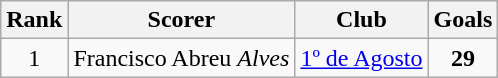<table class="wikitable" style="text-align:center">
<tr>
<th>Rank</th>
<th>Scorer</th>
<th>Club</th>
<th>Goals</th>
</tr>
<tr>
<td>1</td>
<td style="text-align:left"> Francisco Abreu <em>Alves</em></td>
<td style="text-align:left"><a href='#'>1º de Agosto</a></td>
<td><strong>29</strong></td>
</tr>
</table>
